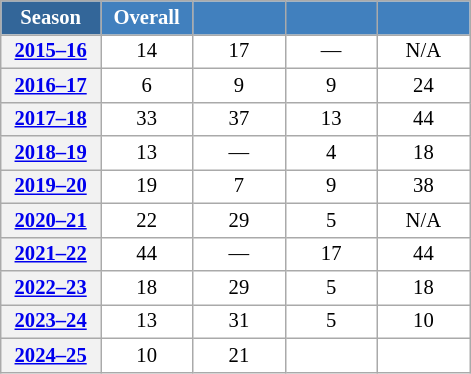<table class="wikitable" style="font-size:86%; text-align:center; border:grey solid 1px; border-collapse:collapse; background:#ffffff;">
<tr>
<th style="background-color:#369; color:white; width:60px;"> Season </th>
<th style="background-color:#4180be; color:white; width:55px;">Overall</th>
<th style="background-color:#4180be; color:white; width:55px;"></th>
<th style="background-color:#4180be; color:white; width:55px;"></th>
<th style="background-color:#4180be; color:white; width:55px;"></th>
</tr>
<tr>
<th scope=row align=center><a href='#'>2015–16</a></th>
<td align=center>14</td>
<td align=center>17</td>
<td align=center>—</td>
<td align=center>N/A</td>
</tr>
<tr>
<th scope=row align=center><a href='#'>2016–17</a></th>
<td align=center>6</td>
<td align=center>9</td>
<td align=center>9</td>
<td align=center>24</td>
</tr>
<tr>
<th scope=row align=center><a href='#'>2017–18</a></th>
<td align=center>33</td>
<td align=center>37</td>
<td align=center>13</td>
<td align=center>44</td>
</tr>
<tr>
<th scope=row align=center><a href='#'>2018–19</a></th>
<td align=center>13</td>
<td align=center>—</td>
<td align=center>4</td>
<td align=center>18</td>
</tr>
<tr>
<th scope=row align=center><a href='#'>2019–20</a></th>
<td align=center>19</td>
<td align=center>7</td>
<td align=center>9</td>
<td align=center>38</td>
</tr>
<tr>
<th scope=row align=center><a href='#'>2020–21</a></th>
<td align=center>22</td>
<td align=center>29</td>
<td align=center>5</td>
<td align=center>N/A</td>
</tr>
<tr>
<th scope=row align=center><a href='#'>2021–22</a></th>
<td align=center>44</td>
<td align=center>—</td>
<td align=center>17</td>
<td align=center>44</td>
</tr>
<tr>
<th scope=row align=center><a href='#'>2022–23</a></th>
<td align=center>18</td>
<td align=center>29</td>
<td align=center>5</td>
<td align=center>18</td>
</tr>
<tr>
<th scope=row align=center><a href='#'>2023–24</a></th>
<td align=center>13</td>
<td align=center>31</td>
<td align=center>5</td>
<td align=center>10</td>
</tr>
<tr>
<th scope=row align=center><a href='#'>2024–25</a></th>
<td align=center>10</td>
<td align=center>21</td>
<td style="text-align:center"></td>
<td style="text-align:center"></td>
</tr>
</table>
